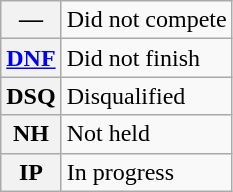<table class="wikitable">
<tr>
<th scope="row">—</th>
<td>Did not compete</td>
</tr>
<tr>
<th scope="row"><a href='#'>DNF</a></th>
<td>Did not finish</td>
</tr>
<tr>
<th scope="row">DSQ</th>
<td>Disqualified</td>
</tr>
<tr>
<th scope="row">NH</th>
<td>Not held</td>
</tr>
<tr>
<th>IP</th>
<td>In progress</td>
</tr>
</table>
